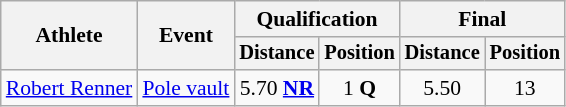<table class=wikitable style="font-size:90%">
<tr>
<th rowspan="2">Athlete</th>
<th rowspan="2">Event</th>
<th colspan="2">Qualification</th>
<th colspan="2">Final</th>
</tr>
<tr style="font-size:95%">
<th>Distance</th>
<th>Position</th>
<th>Distance</th>
<th>Position</th>
</tr>
<tr style=text-align:center>
<td style=text-align:left><a href='#'>Robert Renner</a></td>
<td style=text-align:left><a href='#'>Pole vault</a></td>
<td>5.70 <strong><a href='#'>NR</a></strong></td>
<td>1 <strong>Q</strong></td>
<td>5.50</td>
<td>13</td>
</tr>
</table>
